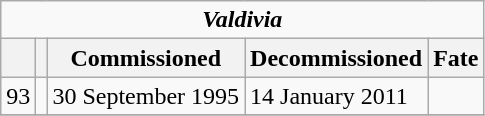<table class="collapsible wikitable">
<tr>
<td align=center colspan=5><strong><em>Valdivia</em></strong></td>
</tr>
<tr>
<th></th>
<th></th>
<th>Commissioned</th>
<th>Decommissioned</th>
<th>Fate</th>
</tr>
<tr>
<td>93</td>
<td></td>
<td>30 September 1995</td>
<td>14 January 2011</td>
<td></td>
</tr>
<tr>
</tr>
</table>
